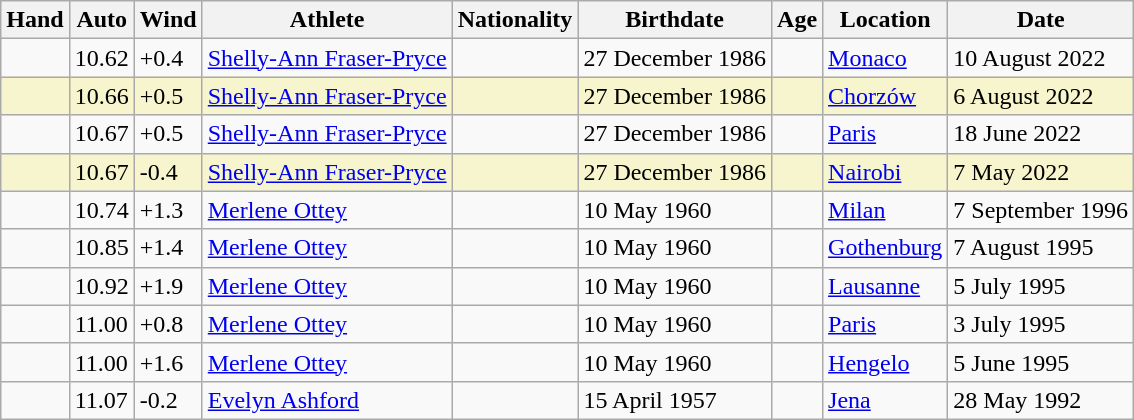<table class="wikitable">
<tr>
<th>Hand</th>
<th>Auto</th>
<th>Wind</th>
<th>Athlete</th>
<th>Nationality</th>
<th>Birthdate</th>
<th>Age</th>
<th>Location</th>
<th>Date</th>
</tr>
<tr>
<td></td>
<td>10.62</td>
<td>+0.4</td>
<td><a href='#'>Shelly-Ann Fraser-Pryce</a></td>
<td></td>
<td>27 December 1986</td>
<td></td>
<td><a href='#'>Monaco</a></td>
<td>10 August 2022</td>
</tr>
<tr style="background:#f6f5ce;">
<td></td>
<td>10.66</td>
<td>+0.5</td>
<td><a href='#'>Shelly-Ann Fraser-Pryce</a></td>
<td></td>
<td>27 December 1986</td>
<td></td>
<td><a href='#'>Chorzów</a></td>
<td>6 August 2022</td>
</tr>
<tr>
<td></td>
<td>10.67</td>
<td>+0.5</td>
<td><a href='#'>Shelly-Ann Fraser-Pryce</a></td>
<td></td>
<td>27 December 1986</td>
<td></td>
<td><a href='#'>Paris</a></td>
<td>18 June 2022</td>
</tr>
<tr style="background:#f6f5ce;">
<td></td>
<td>10.67 </td>
<td>-0.4</td>
<td><a href='#'>Shelly-Ann Fraser-Pryce</a></td>
<td></td>
<td>27 December 1986</td>
<td></td>
<td><a href='#'>Nairobi</a></td>
<td>7 May 2022</td>
</tr>
<tr>
<td></td>
<td>10.74</td>
<td>+1.3</td>
<td><a href='#'>Merlene Ottey</a></td>
<td></td>
<td>10 May 1960</td>
<td></td>
<td><a href='#'>Milan</a></td>
<td>7 September 1996</td>
</tr>
<tr>
<td></td>
<td>10.85</td>
<td>+1.4</td>
<td><a href='#'>Merlene Ottey</a></td>
<td></td>
<td>10 May 1960</td>
<td></td>
<td><a href='#'>Gothenburg</a></td>
<td>7 August 1995</td>
</tr>
<tr>
<td></td>
<td>10.92</td>
<td>+1.9</td>
<td><a href='#'>Merlene Ottey</a></td>
<td></td>
<td>10 May 1960</td>
<td></td>
<td><a href='#'>Lausanne</a></td>
<td>5 July 1995</td>
</tr>
<tr>
<td></td>
<td>11.00</td>
<td>+0.8</td>
<td><a href='#'>Merlene Ottey</a></td>
<td></td>
<td>10 May 1960</td>
<td></td>
<td><a href='#'>Paris</a></td>
<td>3 July 1995</td>
</tr>
<tr>
<td></td>
<td>11.00</td>
<td>+1.6</td>
<td><a href='#'>Merlene Ottey</a></td>
<td></td>
<td>10 May 1960</td>
<td></td>
<td><a href='#'>Hengelo</a></td>
<td>5 June 1995</td>
</tr>
<tr>
<td></td>
<td>11.07</td>
<td>-0.2</td>
<td><a href='#'>Evelyn Ashford</a></td>
<td></td>
<td>15 April 1957</td>
<td></td>
<td><a href='#'>Jena</a></td>
<td>28 May 1992</td>
</tr>
</table>
